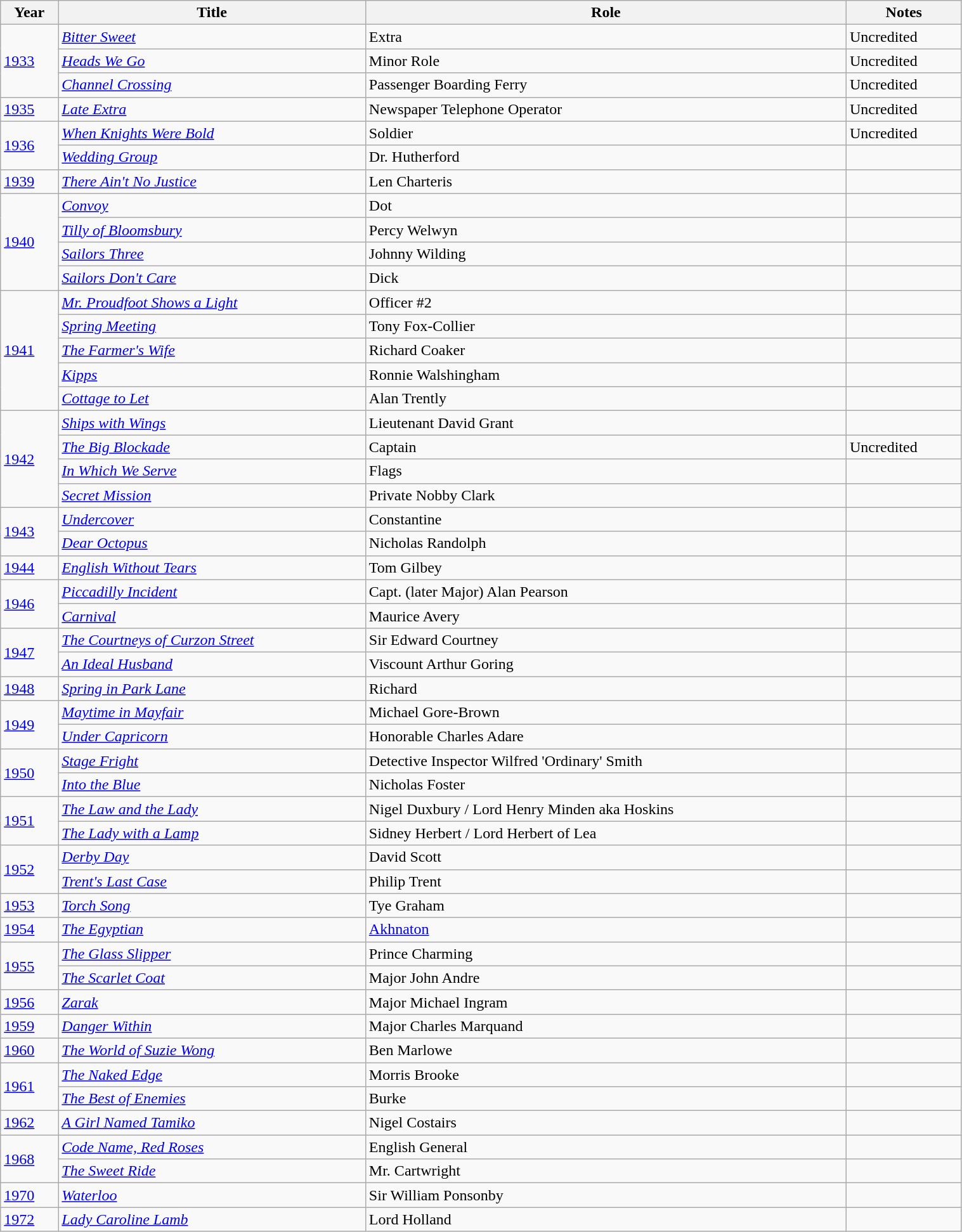<table class="wikitable" style="width:80%">
<tr>
<th>Year</th>
<th>Title</th>
<th>Role</th>
<th>Notes</th>
</tr>
<tr>
<td rowspan="3"><a href='#'>1933</a></td>
<td><em><a href='#'>Bitter Sweet</a></em></td>
<td>Extra</td>
<td>Uncredited</td>
</tr>
<tr>
<td><em><a href='#'>Heads We Go</a></em></td>
<td>Minor Role</td>
<td>Uncredited</td>
</tr>
<tr>
<td><em><a href='#'>Channel Crossing</a></em></td>
<td>Passenger Boarding Ferry</td>
<td>Uncredited</td>
</tr>
<tr>
<td><a href='#'>1935</a></td>
<td><em><a href='#'>Late Extra</a></em></td>
<td>Newspaper Telephone Operator</td>
<td>Uncredited</td>
</tr>
<tr>
<td rowspan="2"><a href='#'>1936</a></td>
<td><em><a href='#'>When Knights Were Bold</a></em></td>
<td>Soldier</td>
<td>Uncredited</td>
</tr>
<tr>
<td><em><a href='#'>Wedding Group</a></em></td>
<td>Dr. Hutherford</td>
<td></td>
</tr>
<tr>
<td><a href='#'>1939</a></td>
<td><em><a href='#'>There Ain't No Justice</a></em></td>
<td>Len Charteris</td>
<td></td>
</tr>
<tr>
<td rowspan="4"><a href='#'>1940</a></td>
<td><em><a href='#'>Convoy</a></em></td>
<td>Dot</td>
<td></td>
</tr>
<tr>
<td><em><a href='#'>Tilly of Bloomsbury</a></em></td>
<td>Percy Welwyn</td>
<td></td>
</tr>
<tr>
<td><em><a href='#'>Sailors Three</a></em></td>
<td>Johnny Wilding</td>
<td></td>
</tr>
<tr>
<td><em><a href='#'>Sailors Don't Care</a></em></td>
<td>Dick</td>
<td></td>
</tr>
<tr>
<td rowspan="5"><a href='#'>1941</a></td>
<td><em><a href='#'>Mr. Proudfoot Shows a Light</a></em></td>
<td>Officer #2</td>
<td></td>
</tr>
<tr>
<td><em><a href='#'>Spring Meeting</a></em></td>
<td>Tony Fox-Collier</td>
<td></td>
</tr>
<tr>
<td><em><a href='#'>The Farmer's Wife</a></em></td>
<td>Richard Coaker</td>
<td></td>
</tr>
<tr>
<td><em><a href='#'>Kipps</a></em></td>
<td>Ronnie Walshingham</td>
<td></td>
</tr>
<tr>
<td><em><a href='#'>Cottage to Let</a></em></td>
<td>Alan Trently</td>
<td></td>
</tr>
<tr>
<td rowspan="4"><a href='#'>1942</a></td>
<td><em><a href='#'>Ships with Wings</a></em></td>
<td>Lieutenant David Grant</td>
<td></td>
</tr>
<tr>
<td><em><a href='#'>The Big Blockade</a></em></td>
<td>Captain</td>
<td>Uncredited</td>
</tr>
<tr>
<td><em><a href='#'>In Which We Serve</a></em></td>
<td>Flags</td>
<td></td>
</tr>
<tr>
<td><em><a href='#'>Secret Mission</a></em></td>
<td>Private Nobby Clark</td>
<td></td>
</tr>
<tr>
<td rowspan="2"><a href='#'>1943</a></td>
<td><em><a href='#'>Undercover</a></em></td>
<td>Constantine</td>
<td></td>
</tr>
<tr>
<td><em><a href='#'>Dear Octopus</a></em></td>
<td>Nicholas Randolph</td>
<td></td>
</tr>
<tr>
<td><a href='#'>1944</a></td>
<td><em><a href='#'>English Without Tears</a></em></td>
<td>Tom Gilbey</td>
<td></td>
</tr>
<tr>
<td rowspan="2"><a href='#'>1946</a></td>
<td><em><a href='#'>Piccadilly Incident</a></em></td>
<td>Capt. (later Major) Alan Pearson</td>
<td></td>
</tr>
<tr>
<td><em><a href='#'>Carnival</a></em></td>
<td>Maurice Avery</td>
<td></td>
</tr>
<tr>
<td rowspan="2"><a href='#'>1947</a></td>
<td><em><a href='#'>The Courtneys of Curzon Street</a></em></td>
<td>Sir Edward Courtney</td>
<td></td>
</tr>
<tr>
<td><em><a href='#'>An Ideal Husband</a></em></td>
<td>Viscount Arthur Goring</td>
<td></td>
</tr>
<tr>
<td><a href='#'>1948</a></td>
<td><em><a href='#'>Spring in Park Lane</a></em></td>
<td>Richard</td>
<td></td>
</tr>
<tr>
<td rowspan="2"><a href='#'>1949</a></td>
<td><em><a href='#'>Maytime in Mayfair</a></em></td>
<td>Michael Gore-Brown</td>
<td></td>
</tr>
<tr>
<td><em><a href='#'>Under Capricorn</a></em></td>
<td>Honorable Charles Adare</td>
<td></td>
</tr>
<tr>
<td rowspan="2"><a href='#'>1950</a></td>
<td><em><a href='#'>Stage Fright</a></em></td>
<td>Detective Inspector Wilfred 'Ordinary' Smith</td>
<td></td>
</tr>
<tr>
<td><em><a href='#'>Into the Blue</a></em></td>
<td>Nicholas Foster</td>
<td></td>
</tr>
<tr>
<td rowspan="2"><a href='#'>1951</a></td>
<td><em><a href='#'>The Law and the Lady</a></em></td>
<td>Nigel Duxbury / Lord Henry Minden aka Hoskins</td>
<td></td>
</tr>
<tr>
<td><em><a href='#'>The Lady with a Lamp</a></em></td>
<td>Sidney Herbert / Lord Herbert of Lea</td>
<td></td>
</tr>
<tr>
<td rowspan="2"><a href='#'>1952</a></td>
<td><em><a href='#'>Derby Day</a></em></td>
<td>David Scott</td>
<td></td>
</tr>
<tr>
<td><em><a href='#'>Trent's Last Case</a></em></td>
<td>Philip Trent</td>
<td></td>
</tr>
<tr>
<td><a href='#'>1953</a></td>
<td><em><a href='#'>Torch Song</a></em></td>
<td>Tye Graham</td>
<td></td>
</tr>
<tr>
<td><a href='#'>1954</a></td>
<td><em><a href='#'>The Egyptian</a></em></td>
<td><a href='#'>Akhnaton</a></td>
<td></td>
</tr>
<tr>
<td rowspan="2"><a href='#'>1955</a></td>
<td><em><a href='#'>The Glass Slipper</a></em></td>
<td>Prince Charming</td>
<td></td>
</tr>
<tr>
<td><em><a href='#'>The Scarlet Coat</a></em></td>
<td>Major John Andre</td>
<td></td>
</tr>
<tr>
<td><a href='#'>1956</a></td>
<td><em><a href='#'>Zarak</a></em></td>
<td>Major Michael Ingram</td>
<td></td>
</tr>
<tr>
<td><a href='#'>1959</a></td>
<td><em><a href='#'>Danger Within</a></em></td>
<td>Major Charles Marquand</td>
<td></td>
</tr>
<tr>
<td><a href='#'>1960</a></td>
<td><em><a href='#'>The World of Suzie Wong</a></em></td>
<td>Ben Marlowe</td>
<td></td>
</tr>
<tr>
<td rowspan="2"><a href='#'>1961</a></td>
<td><em><a href='#'>The Naked Edge</a></em></td>
<td>Morris Brooke</td>
<td></td>
</tr>
<tr>
<td><em><a href='#'>The Best of Enemies</a></em></td>
<td>Burke</td>
<td></td>
</tr>
<tr>
<td><a href='#'>1962</a></td>
<td><em><a href='#'>A Girl Named Tamiko</a></em></td>
<td>Nigel Costairs</td>
<td></td>
</tr>
<tr>
<td rowspan="2"><a href='#'>1968</a></td>
<td><em><a href='#'>Code Name, Red Roses</a></em></td>
<td>English General</td>
<td></td>
</tr>
<tr>
<td><em><a href='#'>The Sweet Ride</a></em></td>
<td>Mr. Cartwright</td>
<td></td>
</tr>
<tr>
<td><a href='#'>1970</a></td>
<td><em><a href='#'>Waterloo</a></em></td>
<td>Sir William Ponsonby</td>
<td></td>
</tr>
<tr>
<td><a href='#'>1972</a></td>
<td><em><a href='#'>Lady Caroline Lamb</a></em></td>
<td>Lord Holland</td>
<td></td>
</tr>
</table>
